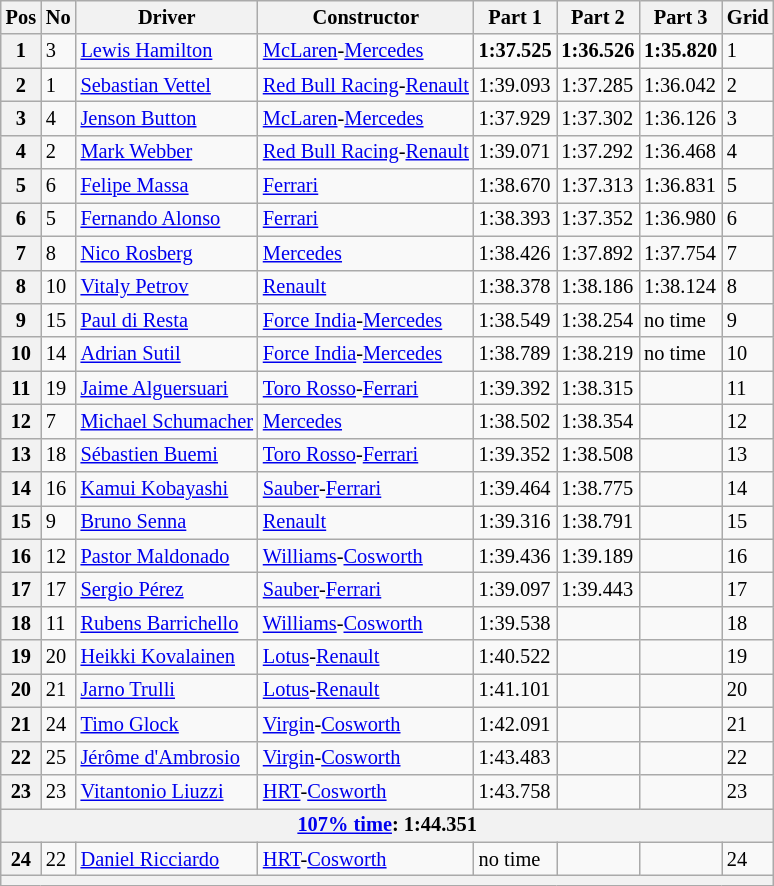<table class="wikitable sortable" style="font-size:85%">
<tr>
<th>Pos</th>
<th>No</th>
<th>Driver</th>
<th>Constructor</th>
<th>Part 1</th>
<th>Part 2</th>
<th>Part 3</th>
<th>Grid</th>
</tr>
<tr>
<th>1</th>
<td>3</td>
<td> <a href='#'>Lewis Hamilton</a></td>
<td><a href='#'>McLaren</a>-<a href='#'>Mercedes</a></td>
<td><strong>1:37.525</strong></td>
<td><strong>1:36.526</strong></td>
<td><strong>1:35.820</strong></td>
<td>1</td>
</tr>
<tr>
<th>2</th>
<td>1</td>
<td> <a href='#'>Sebastian Vettel</a></td>
<td><a href='#'>Red Bull Racing</a>-<a href='#'>Renault</a></td>
<td>1:39.093</td>
<td>1:37.285</td>
<td>1:36.042</td>
<td>2</td>
</tr>
<tr>
<th>3</th>
<td>4</td>
<td> <a href='#'>Jenson Button</a></td>
<td><a href='#'>McLaren</a>-<a href='#'>Mercedes</a></td>
<td>1:37.929</td>
<td>1:37.302</td>
<td>1:36.126</td>
<td>3</td>
</tr>
<tr>
<th>4</th>
<td>2</td>
<td> <a href='#'>Mark Webber</a></td>
<td><a href='#'>Red Bull Racing</a>-<a href='#'>Renault</a></td>
<td>1:39.071</td>
<td>1:37.292</td>
<td>1:36.468</td>
<td>4</td>
</tr>
<tr>
<th>5</th>
<td>6</td>
<td> <a href='#'>Felipe Massa</a></td>
<td><a href='#'>Ferrari</a></td>
<td>1:38.670</td>
<td>1:37.313</td>
<td>1:36.831</td>
<td>5</td>
</tr>
<tr>
<th>6</th>
<td>5</td>
<td> <a href='#'>Fernando Alonso</a></td>
<td><a href='#'>Ferrari</a></td>
<td>1:38.393</td>
<td>1:37.352</td>
<td>1:36.980</td>
<td>6</td>
</tr>
<tr>
<th>7</th>
<td>8</td>
<td> <a href='#'>Nico Rosberg</a></td>
<td><a href='#'>Mercedes</a></td>
<td>1:38.426</td>
<td>1:37.892</td>
<td>1:37.754</td>
<td>7</td>
</tr>
<tr>
<th>8</th>
<td>10</td>
<td> <a href='#'>Vitaly Petrov</a></td>
<td><a href='#'>Renault</a></td>
<td>1:38.378</td>
<td>1:38.186</td>
<td>1:38.124</td>
<td>8</td>
</tr>
<tr>
<th>9</th>
<td>15</td>
<td> <a href='#'>Paul di Resta</a></td>
<td><a href='#'>Force India</a>-<a href='#'>Mercedes</a></td>
<td>1:38.549</td>
<td>1:38.254</td>
<td>no time</td>
<td>9</td>
</tr>
<tr>
<th>10</th>
<td>14</td>
<td> <a href='#'>Adrian Sutil</a></td>
<td><a href='#'>Force India</a>-<a href='#'>Mercedes</a></td>
<td>1:38.789</td>
<td>1:38.219</td>
<td>no time</td>
<td>10</td>
</tr>
<tr>
<th>11</th>
<td>19</td>
<td> <a href='#'>Jaime Alguersuari</a></td>
<td><a href='#'>Toro Rosso</a>-<a href='#'>Ferrari</a></td>
<td>1:39.392</td>
<td>1:38.315</td>
<td></td>
<td>11</td>
</tr>
<tr>
<th>12</th>
<td>7</td>
<td> <a href='#'>Michael Schumacher</a></td>
<td><a href='#'>Mercedes</a></td>
<td>1:38.502</td>
<td>1:38.354</td>
<td></td>
<td>12</td>
</tr>
<tr>
<th>13</th>
<td>18</td>
<td> <a href='#'>Sébastien Buemi</a></td>
<td><a href='#'>Toro Rosso</a>-<a href='#'>Ferrari</a></td>
<td>1:39.352</td>
<td>1:38.508</td>
<td></td>
<td>13</td>
</tr>
<tr>
<th>14</th>
<td>16</td>
<td> <a href='#'>Kamui Kobayashi</a></td>
<td><a href='#'>Sauber</a>-<a href='#'>Ferrari</a></td>
<td>1:39.464</td>
<td>1:38.775</td>
<td></td>
<td>14</td>
</tr>
<tr>
<th>15</th>
<td>9</td>
<td> <a href='#'>Bruno Senna</a></td>
<td><a href='#'>Renault</a></td>
<td>1:39.316</td>
<td>1:38.791</td>
<td></td>
<td>15</td>
</tr>
<tr>
<th>16</th>
<td>12</td>
<td> <a href='#'>Pastor Maldonado</a></td>
<td><a href='#'>Williams</a>-<a href='#'>Cosworth</a></td>
<td>1:39.436</td>
<td>1:39.189</td>
<td></td>
<td>16</td>
</tr>
<tr>
<th>17</th>
<td>17</td>
<td> <a href='#'>Sergio Pérez</a></td>
<td><a href='#'>Sauber</a>-<a href='#'>Ferrari</a></td>
<td>1:39.097</td>
<td>1:39.443</td>
<td></td>
<td>17</td>
</tr>
<tr>
<th>18</th>
<td>11</td>
<td> <a href='#'>Rubens Barrichello</a></td>
<td><a href='#'>Williams</a>-<a href='#'>Cosworth</a></td>
<td>1:39.538</td>
<td></td>
<td></td>
<td>18</td>
</tr>
<tr>
<th>19</th>
<td>20</td>
<td> <a href='#'>Heikki Kovalainen</a></td>
<td><a href='#'>Lotus</a>-<a href='#'>Renault</a></td>
<td>1:40.522</td>
<td></td>
<td></td>
<td>19</td>
</tr>
<tr>
<th>20</th>
<td>21</td>
<td> <a href='#'>Jarno Trulli</a></td>
<td><a href='#'>Lotus</a>-<a href='#'>Renault</a></td>
<td>1:41.101</td>
<td></td>
<td></td>
<td>20</td>
</tr>
<tr>
<th>21</th>
<td>24</td>
<td> <a href='#'>Timo Glock</a></td>
<td><a href='#'>Virgin</a>-<a href='#'>Cosworth</a></td>
<td>1:42.091</td>
<td></td>
<td></td>
<td>21</td>
</tr>
<tr>
<th>22</th>
<td>25</td>
<td> <a href='#'>Jérôme d'Ambrosio</a></td>
<td><a href='#'>Virgin</a>-<a href='#'>Cosworth</a></td>
<td>1:43.483</td>
<td></td>
<td></td>
<td>22</td>
</tr>
<tr>
<th>23</th>
<td>23</td>
<td> <a href='#'>Vitantonio Liuzzi</a></td>
<td><a href='#'>HRT</a>-<a href='#'>Cosworth</a></td>
<td>1:43.758</td>
<td></td>
<td></td>
<td>23</td>
</tr>
<tr>
<th colspan=8><a href='#'>107% time</a>: 1:44.351</th>
</tr>
<tr>
<th>24</th>
<td>22</td>
<td> <a href='#'>Daniel Ricciardo</a></td>
<td><a href='#'>HRT</a>-<a href='#'>Cosworth</a></td>
<td>no time</td>
<td></td>
<td></td>
<td>24</td>
</tr>
<tr>
<th colspan="8"></th>
</tr>
</table>
